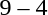<table style="text-align:center">
<tr>
<th width=200></th>
<th width=100></th>
<th width=200></th>
</tr>
<tr>
<td align=right><strong></strong></td>
<td>9 – 4</td>
<td align=left></td>
</tr>
</table>
